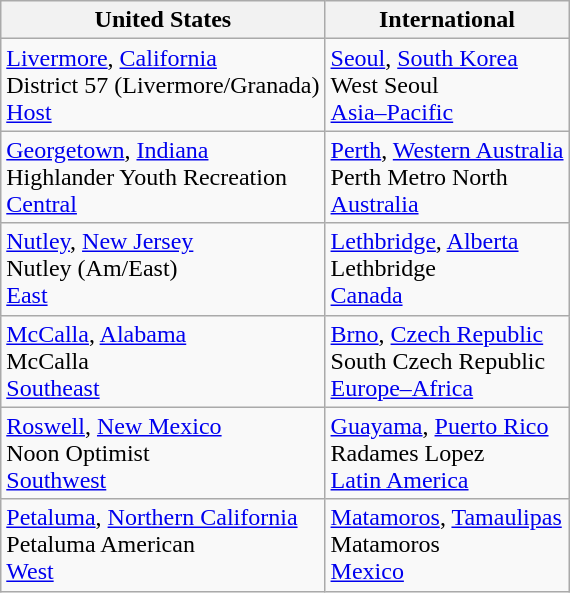<table class="wikitable">
<tr>
<th>United States</th>
<th>International</th>
</tr>
<tr>
<td> <a href='#'>Livermore</a>, <a href='#'>California</a><br>District 57 (Livermore/Granada) <br><a href='#'>Host</a></td>
<td> <a href='#'>Seoul</a>, <a href='#'>South Korea</a><br>West Seoul <br><a href='#'>Asia–Pacific</a></td>
</tr>
<tr>
<td> <a href='#'>Georgetown</a>, <a href='#'>Indiana</a><br>Highlander Youth Recreation<br><a href='#'>Central</a></td>
<td>  <a href='#'>Perth</a>, <a href='#'>Western Australia</a><br>Perth Metro North <br><a href='#'>Australia</a></td>
</tr>
<tr>
<td> <a href='#'>Nutley</a>, <a href='#'>New Jersey</a><br>Nutley (Am/East)<br><a href='#'>East</a></td>
<td> <a href='#'>Lethbridge</a>, <a href='#'>Alberta</a><br>Lethbridge<br><a href='#'>Canada</a></td>
</tr>
<tr>
<td> <a href='#'>McCalla</a>, <a href='#'>Alabama</a><br>McCalla<br><a href='#'>Southeast</a></td>
<td> <a href='#'>Brno</a>, <a href='#'>Czech Republic</a><br>South Czech Republic <br><a href='#'>Europe–Africa</a></td>
</tr>
<tr>
<td> <a href='#'>Roswell</a>, <a href='#'>New Mexico</a><br>Noon Optimist<br><a href='#'>Southwest</a></td>
<td> <a href='#'>Guayama</a>, <a href='#'>Puerto Rico</a><br>Radames Lopez <br><a href='#'>Latin America</a></td>
</tr>
<tr>
<td> <a href='#'>Petaluma</a>, <a href='#'>Northern California</a><br>Petaluma American<br><a href='#'>West</a></td>
<td>  <a href='#'>Matamoros</a>, <a href='#'>Tamaulipas</a><br>Matamoros<br><a href='#'>Mexico</a></td>
</tr>
</table>
